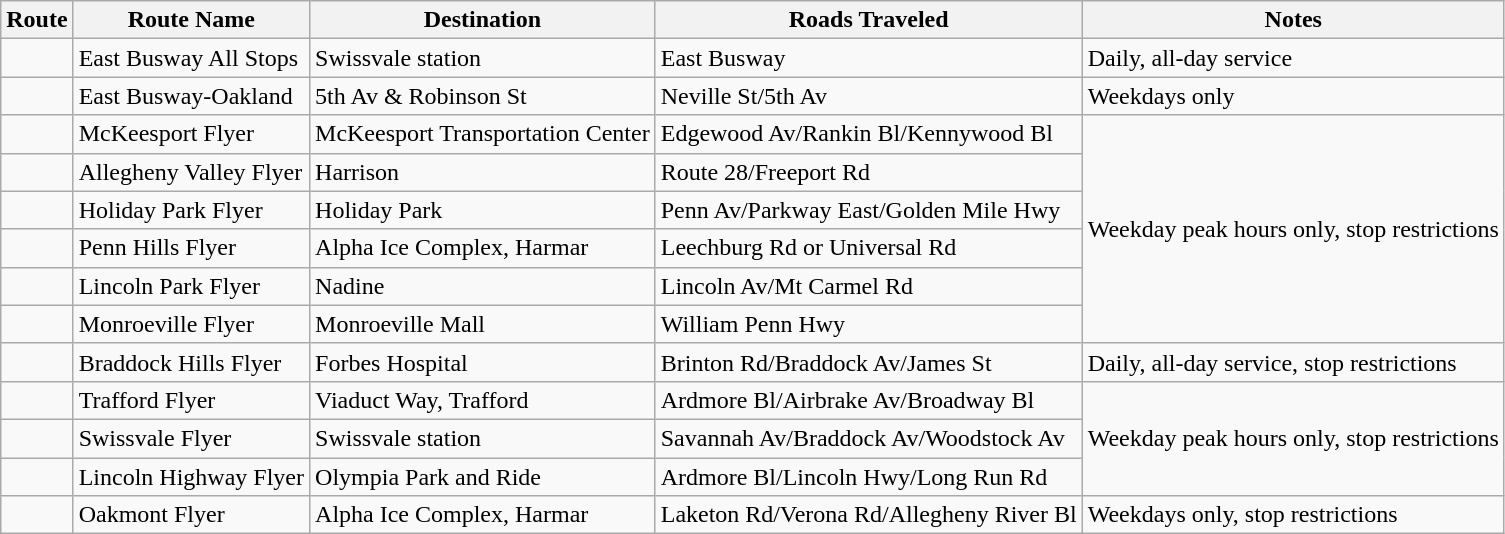<table class="wikitable">
<tr>
<th>Route</th>
<th>Route Name</th>
<th>Destination</th>
<th>Roads Traveled</th>
<th>Notes</th>
</tr>
<tr>
<td></td>
<td>East Busway All Stops</td>
<td>Swissvale station</td>
<td>East Busway</td>
<td>Daily, all-day service</td>
</tr>
<tr>
<td></td>
<td>East Busway-Oakland</td>
<td>5th Av & Robinson St</td>
<td>Neville St/5th Av</td>
<td>Weekdays only</td>
</tr>
<tr>
<td></td>
<td>McKeesport Flyer</td>
<td>McKeesport Transportation Center</td>
<td>Edgewood Av/Rankin Bl/Kennywood Bl</td>
<td rowspan="6">Weekday peak hours only, stop restrictions</td>
</tr>
<tr>
<td></td>
<td>Allegheny Valley Flyer</td>
<td>Harrison</td>
<td>Route 28/Freeport Rd</td>
</tr>
<tr>
<td></td>
<td>Holiday Park Flyer</td>
<td>Holiday Park</td>
<td>Penn Av/Parkway East/Golden Mile Hwy</td>
</tr>
<tr>
<td></td>
<td>Penn Hills Flyer</td>
<td>Alpha Ice Complex, Harmar</td>
<td>Leechburg Rd or Universal Rd</td>
</tr>
<tr>
<td></td>
<td>Lincoln Park Flyer</td>
<td>Nadine</td>
<td>Lincoln Av/Mt Carmel Rd</td>
</tr>
<tr>
<td></td>
<td>Monroeville Flyer</td>
<td>Monroeville Mall</td>
<td>William Penn Hwy</td>
</tr>
<tr>
<td></td>
<td>Braddock Hills Flyer</td>
<td>Forbes Hospital</td>
<td>Brinton Rd/Braddock Av/James St</td>
<td>Daily, all-day service, stop restrictions</td>
</tr>
<tr>
<td></td>
<td>Trafford Flyer</td>
<td>Viaduct Way, Trafford</td>
<td>Ardmore Bl/Airbrake Av/Broadway Bl</td>
<td rowspan="3">Weekday peak hours only, stop restrictions</td>
</tr>
<tr>
<td></td>
<td>Swissvale Flyer</td>
<td>Swissvale station</td>
<td>Savannah Av/Braddock Av/Woodstock Av</td>
</tr>
<tr>
<td></td>
<td>Lincoln Highway Flyer</td>
<td>Olympia Park and Ride</td>
<td>Ardmore Bl/Lincoln Hwy/Long Run Rd</td>
</tr>
<tr>
<td></td>
<td>Oakmont Flyer</td>
<td>Alpha Ice Complex, Harmar</td>
<td>Laketon Rd/Verona Rd/Allegheny River Bl</td>
<td>Weekdays only, stop restrictions</td>
</tr>
</table>
